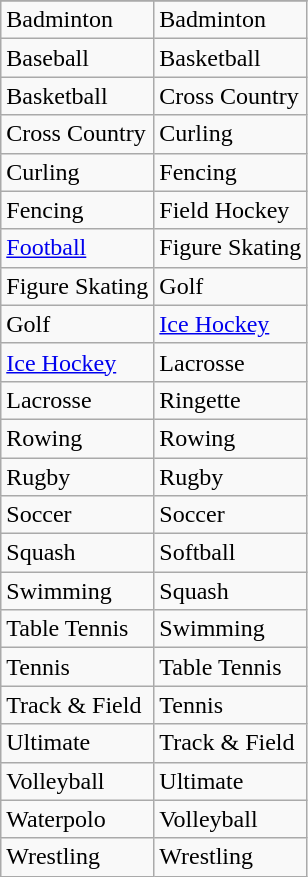<table class="wikitable" style="float: left; margin-right: 1em">
<tr>
</tr>
<tr>
<td>Badminton</td>
<td>Badminton</td>
</tr>
<tr>
<td>Baseball</td>
<td>Basketball</td>
</tr>
<tr>
<td>Basketball</td>
<td>Cross Country</td>
</tr>
<tr>
<td>Cross Country</td>
<td>Curling</td>
</tr>
<tr>
<td>Curling</td>
<td>Fencing</td>
</tr>
<tr>
<td>Fencing</td>
<td>Field Hockey</td>
</tr>
<tr>
<td><a href='#'>Football</a></td>
<td>Figure Skating</td>
</tr>
<tr>
<td>Figure Skating</td>
<td>Golf</td>
</tr>
<tr>
<td>Golf</td>
<td><a href='#'>Ice Hockey</a></td>
</tr>
<tr>
<td><a href='#'>Ice Hockey</a></td>
<td>Lacrosse</td>
</tr>
<tr>
<td>Lacrosse</td>
<td>Ringette</td>
</tr>
<tr>
<td>Rowing</td>
<td>Rowing</td>
</tr>
<tr>
<td>Rugby</td>
<td>Rugby</td>
</tr>
<tr>
<td>Soccer</td>
<td>Soccer</td>
</tr>
<tr>
<td>Squash</td>
<td>Softball</td>
</tr>
<tr>
<td>Swimming</td>
<td>Squash</td>
</tr>
<tr>
<td>Table Tennis</td>
<td>Swimming</td>
</tr>
<tr>
<td>Tennis</td>
<td>Table Tennis</td>
</tr>
<tr>
<td>Track & Field</td>
<td>Tennis</td>
</tr>
<tr>
<td>Ultimate</td>
<td>Track & Field</td>
</tr>
<tr>
<td>Volleyball</td>
<td>Ultimate</td>
</tr>
<tr>
<td>Waterpolo</td>
<td>Volleyball</td>
</tr>
<tr>
<td>Wrestling</td>
<td>Wrestling</td>
</tr>
</table>
